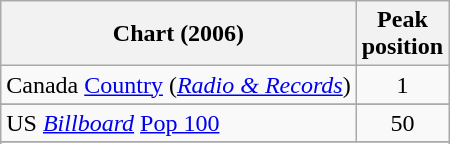<table class="wikitable sortable">
<tr>
<th align="left">Chart (2006)</th>
<th align="center">Peak<br>position</th>
</tr>
<tr>
<td align="left">Canada <a href='#'>Country</a> (<em><a href='#'>Radio & Records</a></em>)</td>
<td align="center">1</td>
</tr>
<tr>
</tr>
<tr>
</tr>
<tr>
<td align="left">US <em><a href='#'>Billboard</a></em> <a href='#'>Pop 100</a></td>
<td align="center">50</td>
</tr>
<tr>
</tr>
<tr>
</tr>
</table>
